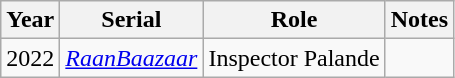<table class="wikitable sortable">
<tr>
<th>Year</th>
<th>Serial</th>
<th>Role</th>
<th>Notes</th>
</tr>
<tr>
<td>2022</td>
<td><em><a href='#'>RaanBaazaar</a></em></td>
<td>Inspector Palande</td>
<td></td>
</tr>
</table>
